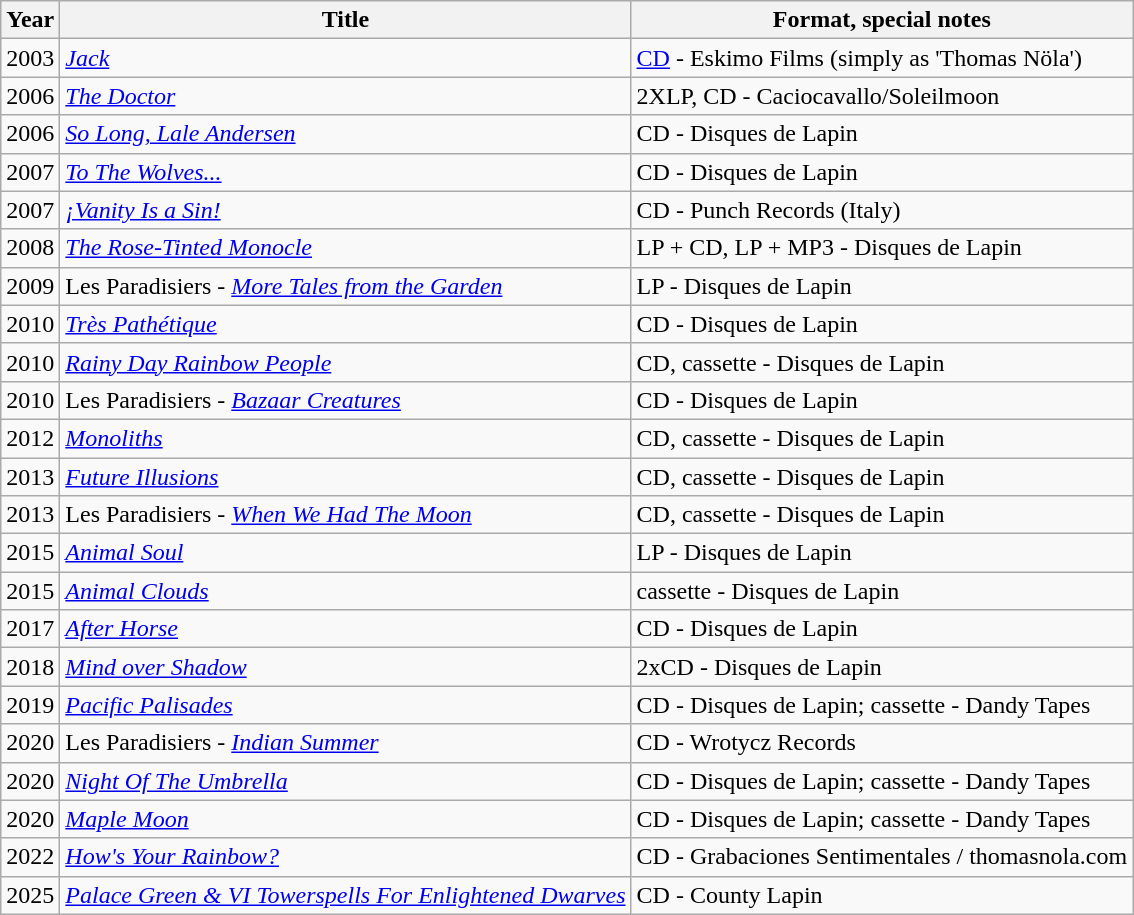<table class="wikitable">
<tr>
<th>Year</th>
<th>Title</th>
<th>Format, special notes</th>
</tr>
<tr>
<td>2003</td>
<td><em><a href='#'>Jack</a></em></td>
<td><a href='#'>CD</a> - Eskimo Films (simply as 'Thomas Nöla')</td>
</tr>
<tr>
<td>2006</td>
<td><em><a href='#'>The Doctor</a></em></td>
<td>2XLP, CD - Caciocavallo/Soleilmoon</td>
</tr>
<tr>
<td>2006</td></td>
<td><em><a href='#'>So Long, Lale Andersen</a></em></td></td>
<td>CD - Disques de Lapin</td>
</tr>
<tr>
<td>2007</td>
<td><em><a href='#'>To The Wolves...</a></em></td>
<td>CD - Disques de Lapin</td>
</tr>
<tr>
<td>2007</td>
<td><em><a href='#'>¡Vanity Is a Sin!</a></em></td>
<td>CD - Punch Records (Italy)</td>
</tr>
<tr>
<td>2008</td>
<td><em><a href='#'>The Rose-Tinted Monocle</a></em></td>
<td>LP + CD, LP + MP3 - Disques de Lapin</td>
</tr>
<tr>
<td>2009</td>
<td>Les Paradisiers - <em><a href='#'>More Tales from the Garden</a></em></td>
<td>LP - Disques de Lapin</td>
</tr>
<tr>
<td>2010</td>
<td><em><a href='#'>Très Pathétique</a></em></td>
<td>CD - Disques de Lapin</td>
</tr>
<tr>
<td>2010</td>
<td><em><a href='#'>Rainy Day Rainbow People</a></em></td>
<td>CD, cassette - Disques de Lapin</td>
</tr>
<tr>
<td>2010</td>
<td>Les Paradisiers - <em><a href='#'>Bazaar Creatures</a></em></td>
<td>CD - Disques de Lapin</td>
</tr>
<tr>
<td>2012</td>
<td><em><a href='#'>Monoliths</a></em></td>
<td>CD, cassette - Disques de Lapin</td>
</tr>
<tr>
<td>2013</td>
<td><em><a href='#'>Future Illusions</a></em></td>
<td>CD, cassette - Disques de Lapin</td>
</tr>
<tr>
<td>2013</td>
<td>Les Paradisiers - <em><a href='#'>When We Had The Moon</a></em></td>
<td>CD, cassette - Disques de Lapin</td>
</tr>
<tr>
<td>2015</td>
<td><em><a href='#'>Animal Soul</a></em></td>
<td>LP - Disques de Lapin</td>
</tr>
<tr>
<td>2015</td>
<td><em><a href='#'>Animal Clouds</a></em></td>
<td>cassette - Disques de Lapin</td>
</tr>
<tr>
<td>2017</td>
<td><em><a href='#'>After Horse</a></em></td>
<td>CD - Disques de Lapin</td>
</tr>
<tr>
<td>2018</td>
<td><em><a href='#'>Mind over Shadow</a></em></td>
<td>2xCD - Disques de Lapin</td>
</tr>
<tr>
<td>2019</td>
<td><em><a href='#'>Pacific Palisades</a></em></td>
<td>CD - Disques de Lapin; cassette - Dandy Tapes</td>
</tr>
<tr>
<td>2020</td>
<td>Les Paradisiers - <em><a href='#'>Indian Summer</a></em></td>
<td>CD - Wrotycz Records</td>
</tr>
<tr>
<td>2020</td>
<td><em><a href='#'>Night Of The Umbrella</a></em></td>
<td>CD - Disques de Lapin; cassette - Dandy Tapes</td>
</tr>
<tr>
<td>2020</td>
<td><em><a href='#'>Maple Moon</a></em></td>
<td>CD - Disques de Lapin; cassette - Dandy Tapes</td>
</tr>
<tr>
<td>2022</td>
<td><em><a href='#'>How's Your Rainbow?</a></em></td>
<td>CD - Grabaciones Sentimentales / thomasnola.com</td>
</tr>
<tr>
<td>2025</td>
<td><em><a href='#'>Palace Green & VI Towerspells For Enlightened Dwarves</a></em></td>
<td>CD - County Lapin</td>
</tr>
</table>
